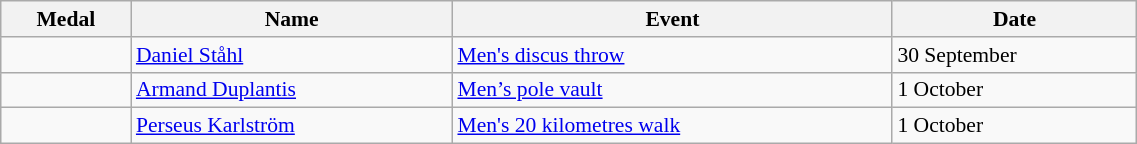<table class="wikitable" style="font-size:90%" width=60%>
<tr>
<th>Medal</th>
<th>Name</th>
<th>Event</th>
<th>Date</th>
</tr>
<tr>
<td></td>
<td><a href='#'>Daniel Ståhl</a></td>
<td><a href='#'>Men's discus throw</a></td>
<td>30 September</td>
</tr>
<tr>
<td></td>
<td><a href='#'>Armand Duplantis</a></td>
<td><a href='#'>Men’s pole vault</a></td>
<td>1 October</td>
</tr>
<tr>
<td></td>
<td><a href='#'>Perseus Karlström</a></td>
<td><a href='#'>Men's 20 kilometres walk</a></td>
<td>1 October</td>
</tr>
</table>
